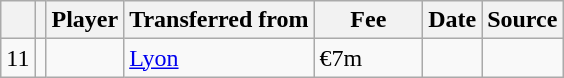<table class="wikitable plainrowheaders sortable">
<tr>
<th></th>
<th></th>
<th scope=col>Player</th>
<th>Transferred from</th>
<th !scope=col; style="width: 65px;">Fee</th>
<th scope=col>Date</th>
<th scope=col>Source</th>
</tr>
<tr>
<td align=center>11</td>
<td align=center></td>
<td></td>
<td> <a href='#'>Lyon</a></td>
<td>€7m</td>
<td></td>
<td></td>
</tr>
</table>
